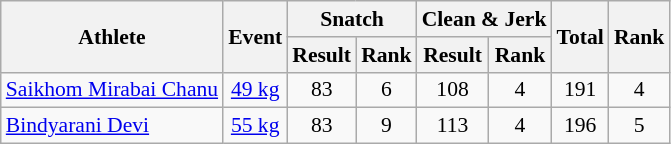<table class="wikitable" style="text-align:center; font-size:90%">
<tr>
<th rowspan="2">Athlete</th>
<th rowspan="2">Event</th>
<th colspan="2">Snatch</th>
<th colspan="2">Clean & Jerk</th>
<th rowspan="2">Total</th>
<th rowspan="2">Rank</th>
</tr>
<tr>
<th>Result</th>
<th>Rank</th>
<th>Result</th>
<th>Rank</th>
</tr>
<tr>
<td style="text-align:left"><a href='#'>Saikhom Mirabai Chanu</a></td>
<td><a href='#'>49 kg</a></td>
<td>83</td>
<td>6</td>
<td>108</td>
<td>4</td>
<td>191</td>
<td>4</td>
</tr>
<tr>
<td style="text-align:left"><a href='#'>Bindyarani Devi</a></td>
<td><a href='#'>55 kg</a></td>
<td>83</td>
<td>9</td>
<td>113</td>
<td>4</td>
<td>196</td>
<td>5</td>
</tr>
</table>
